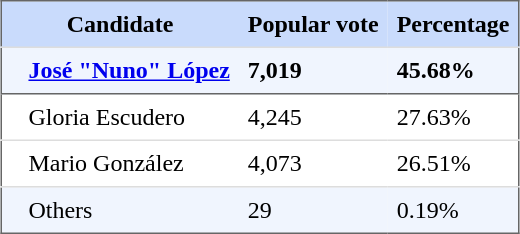<table style="border: 1px solid #666666; border-collapse: collapse" align="center" cellpadding="6">
<tr style="background-color: #C9DBFC">
<th colspan="2">Candidate</th>
<th>Popular vote</th>
<th>Percentage</th>
</tr>
<tr style="background-color: #F0F5FE">
<td style="border-top: 1px solid #DDDDDD"></td>
<td style="border-top: 1px solid #DDDDDD"><strong><a href='#'>José "Nuno" López</a></strong></td>
<td style="border-top: 1px solid #DDDDDD"><strong>7,019</strong></td>
<td style="border-top: 1px solid #DDDDDD"><strong>45.68%</strong></td>
</tr>
<tr>
<td style="border-top: 1px solid #666666"></td>
<td style="border-top: 1px solid #666666">Gloria Escudero</td>
<td style="border-top: 1px solid #666666">4,245</td>
<td style="border-top: 1px solid #666666">27.63%</td>
</tr>
<tr>
<td style="border-top: 1px solid #DDDDDD"></td>
<td style="border-top: 1px solid #DDDDDD">Mario González</td>
<td style="border-top: 1px solid #DDDDDD">4,073</td>
<td style="border-top: 1px solid #DDDDDD">26.51%</td>
</tr>
<tr style="background-color: #F0F5FE">
<td style="border-top: 1px solid #DDDDDD"></td>
<td style="border-top: 1px solid #DDDDDD">Others</td>
<td style="border-top: 1px solid #DDDDDD">29</td>
<td style="border-top: 1px solid #DDDDDD">0.19%</td>
</tr>
</table>
